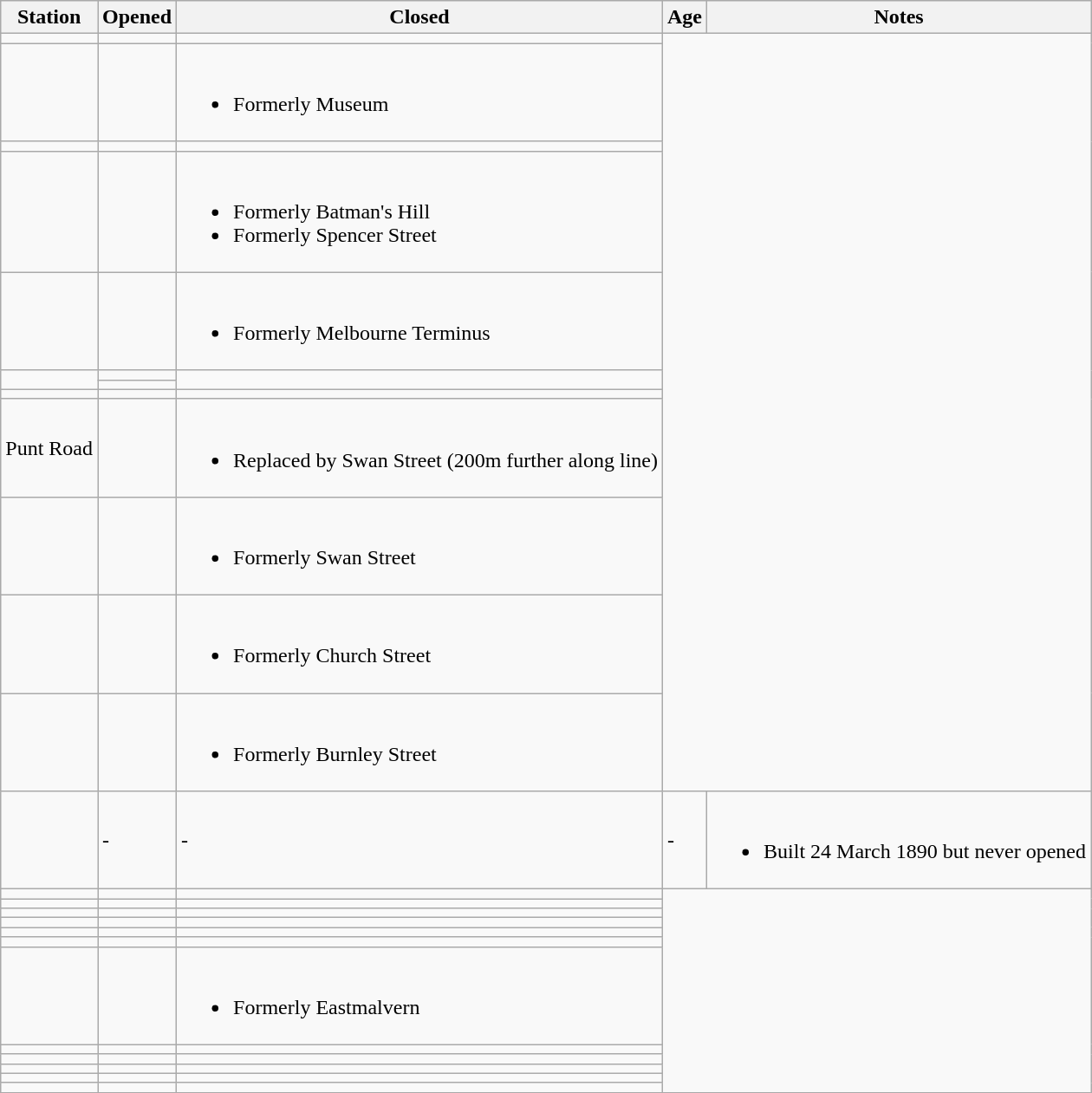<table class="wikitable sortable mw-collapsible mw-collapsed">
<tr>
<th>Station</th>
<th>Opened</th>
<th>Closed</th>
<th>Age</th>
<th scope=col class=unsortable>Notes</th>
</tr>
<tr>
<td></td>
<td></td>
<td></td>
</tr>
<tr>
<td></td>
<td></td>
<td><br><ul><li>Formerly Museum</li></ul></td>
</tr>
<tr>
<td></td>
<td></td>
<td></td>
</tr>
<tr>
<td></td>
<td></td>
<td><br><ul><li>Formerly Batman's Hill</li><li>Formerly Spencer Street</li></ul></td>
</tr>
<tr>
<td></td>
<td></td>
<td><br><ul><li>Formerly Melbourne Terminus</li></ul></td>
</tr>
<tr>
<td rowspan="2"></td>
<td></td>
<td rowspan="2"></td>
</tr>
<tr>
<td></td>
</tr>
<tr>
<td></td>
<td></td>
<td></td>
</tr>
<tr>
<td>Punt Road</td>
<td></td>
<td><br><ul><li>Replaced by Swan Street (200m further along line)</li></ul></td>
</tr>
<tr>
<td></td>
<td></td>
<td><br><ul><li>Formerly Swan Street</li></ul></td>
</tr>
<tr>
<td></td>
<td></td>
<td><br><ul><li>Formerly Church Street</li></ul></td>
</tr>
<tr>
<td></td>
<td></td>
<td><br><ul><li>Formerly Burnley Street</li></ul></td>
</tr>
<tr>
<td></td>
<td>-</td>
<td>-</td>
<td>-</td>
<td><br><ul><li>Built 24 March 1890 but never opened</li></ul></td>
</tr>
<tr>
<td></td>
<td></td>
<td></td>
</tr>
<tr>
<td></td>
<td></td>
<td></td>
</tr>
<tr>
<td></td>
<td></td>
<td></td>
</tr>
<tr>
<td></td>
<td></td>
<td></td>
</tr>
<tr>
<td></td>
<td></td>
<td></td>
</tr>
<tr>
<td></td>
<td></td>
<td></td>
</tr>
<tr>
<td></td>
<td></td>
<td><br><ul><li>Formerly Eastmalvern</li></ul></td>
</tr>
<tr>
<td></td>
<td></td>
<td></td>
</tr>
<tr>
<td></td>
<td></td>
<td></td>
</tr>
<tr>
<td></td>
<td></td>
<td></td>
</tr>
<tr>
<td></td>
<td></td>
<td></td>
</tr>
<tr>
<td></td>
<td></td>
<td></td>
</tr>
</table>
